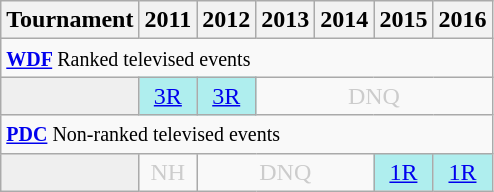<table class="wikitable" style="width:20%; margin:0">
<tr>
<th>Tournament</th>
<th>2011</th>
<th>2012</th>
<th>2013</th>
<th>2014</th>
<th>2015</th>
<th>2016</th>
</tr>
<tr>
<td colspan="10" style="text-align:left"><small><strong><a href='#'>WDF</a> </strong>Ranked televised events</small></td>
</tr>
<tr>
<td style="background:#efefef;"></td>
<td style="text-align:center; background:#afeeee;"><a href='#'>3R</a></td>
<td style="text-align:center; background:#afeeee;"><a href='#'>3R</a></td>
<td colspan="4" style="text-align:center; color:#ccc;">DNQ</td>
</tr>
<tr>
<td colspan="10" style="text-align:left"><small><strong><a href='#'>PDC</a> </strong>Non-ranked televised events</small></td>
</tr>
<tr>
<td style="background:#efefef;"></td>
<td style="text-align:center; color:#ccc;">NH</td>
<td colspan="3" style="text-align:center; color:#ccc;">DNQ</td>
<td style="text-align:center; background:#afeeee;"><a href='#'>1R</a></td>
<td style="text-align:center; background:#afeeee;"><a href='#'>1R</a></td>
</tr>
</table>
